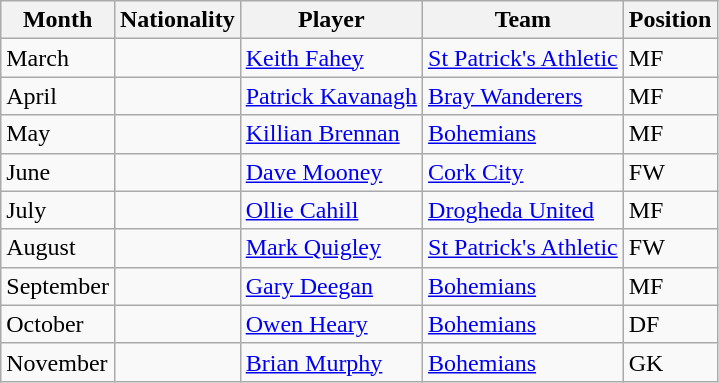<table class="wikitable sortable">
<tr>
<th>Month</th>
<th>Nationality</th>
<th>Player</th>
<th>Team</th>
<th>Position</th>
</tr>
<tr>
<td>March</td>
<td></td>
<td><a href='#'>Keith Fahey</a></td>
<td><a href='#'>St Patrick's Athletic</a></td>
<td>MF</td>
</tr>
<tr>
<td>April</td>
<td></td>
<td><a href='#'>Patrick Kavanagh</a></td>
<td><a href='#'>Bray Wanderers</a></td>
<td>MF</td>
</tr>
<tr>
<td>May</td>
<td></td>
<td><a href='#'>Killian Brennan</a></td>
<td><a href='#'>Bohemians</a></td>
<td>MF</td>
</tr>
<tr>
<td>June</td>
<td></td>
<td><a href='#'>Dave Mooney</a></td>
<td><a href='#'>Cork City</a></td>
<td>FW</td>
</tr>
<tr>
<td>July</td>
<td></td>
<td><a href='#'>Ollie Cahill</a></td>
<td><a href='#'>Drogheda United</a></td>
<td>MF</td>
</tr>
<tr>
<td>August</td>
<td></td>
<td><a href='#'>Mark Quigley</a></td>
<td><a href='#'>St Patrick's Athletic</a></td>
<td>FW</td>
</tr>
<tr>
<td>September</td>
<td></td>
<td><a href='#'>Gary Deegan</a></td>
<td><a href='#'>Bohemians</a></td>
<td>MF</td>
</tr>
<tr>
<td>October</td>
<td></td>
<td><a href='#'>Owen Heary</a></td>
<td><a href='#'>Bohemians</a></td>
<td>DF</td>
</tr>
<tr>
<td>November</td>
<td></td>
<td><a href='#'>Brian Murphy</a></td>
<td><a href='#'>Bohemians</a></td>
<td>GK</td>
</tr>
</table>
